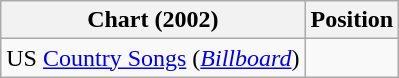<table class="wikitable">
<tr>
<th>Chart (2002)</th>
<th>Position</th>
</tr>
<tr>
<td>US <a href='#'>Country Songs</a> (<a href='#'><em>Billboard</em></a>)</td>
<td></td>
</tr>
</table>
